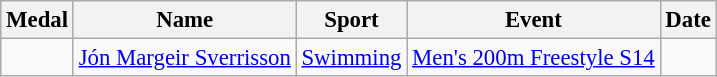<table class="wikitable sortable" style="font-size: 95%">
<tr>
<th>Medal</th>
<th>Name</th>
<th>Sport</th>
<th>Event</th>
<th>Date</th>
</tr>
<tr>
<td></td>
<td><a href='#'>Jón Margeir Sverrisson</a></td>
<td><a href='#'>Swimming</a></td>
<td><a href='#'>Men's 200m Freestyle S14</a></td>
<td></td>
</tr>
</table>
